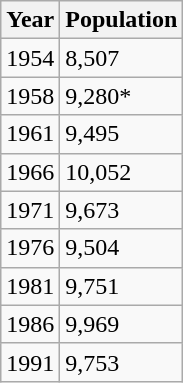<table class="wikitable">
<tr>
<th>Year</th>
<th>Population</th>
</tr>
<tr>
<td>1954</td>
<td>8,507</td>
</tr>
<tr>
<td>1958</td>
<td>9,280*</td>
</tr>
<tr>
<td>1961</td>
<td>9,495</td>
</tr>
<tr>
<td>1966</td>
<td>10,052</td>
</tr>
<tr>
<td>1971</td>
<td>9,673</td>
</tr>
<tr>
<td>1976</td>
<td>9,504</td>
</tr>
<tr>
<td>1981</td>
<td>9,751</td>
</tr>
<tr>
<td>1986</td>
<td>9,969</td>
</tr>
<tr>
<td>1991</td>
<td>9,753</td>
</tr>
</table>
